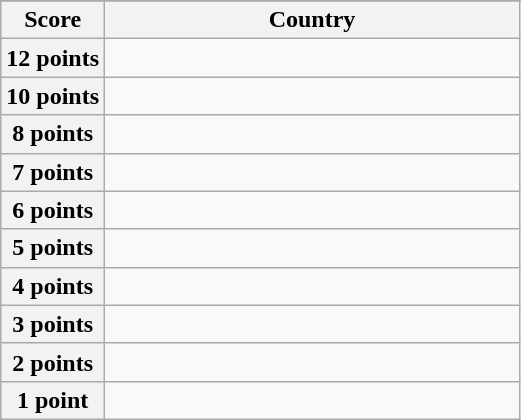<table class="wikitable">
<tr>
</tr>
<tr>
<th scope="col" width="20%">Score</th>
<th scope="col">Country</th>
</tr>
<tr>
<th scope="row">12 points</th>
<td></td>
</tr>
<tr>
<th scope="row">10 points</th>
<td></td>
</tr>
<tr>
<th scope="row">8 points</th>
<td></td>
</tr>
<tr>
<th scope="row">7 points</th>
<td></td>
</tr>
<tr>
<th scope="row">6 points</th>
<td></td>
</tr>
<tr>
<th scope="row">5 points</th>
<td></td>
</tr>
<tr>
<th scope="row">4 points</th>
<td></td>
</tr>
<tr>
<th scope="row">3 points</th>
<td></td>
</tr>
<tr>
<th scope="row">2 points</th>
<td></td>
</tr>
<tr>
<th scope="row">1 point</th>
<td></td>
</tr>
</table>
